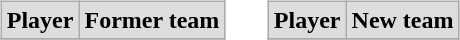<table cellspacing="10">
<tr>
<td valign="top"><br><table class="wikitable">
<tr align="center"  bgcolor="#dddddd">
<td><strong>Player</strong></td>
<td><strong>Former team</strong></td>
</tr>
<tr>
</tr>
</table>
</td>
<td valign="top"><br><table class="wikitable">
<tr align="center"  bgcolor="#dddddd">
<td><strong>Player</strong></td>
<td><strong>New team</strong></td>
</tr>
<tr>
</tr>
</table>
</td>
</tr>
</table>
